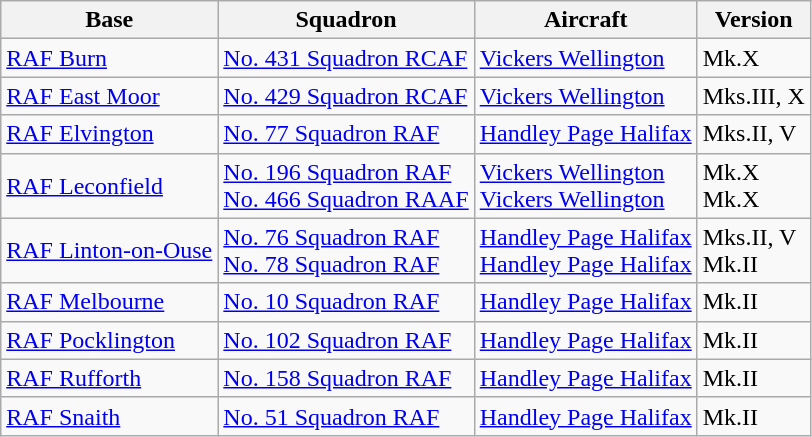<table class="wikitable">
<tr>
<th>Base</th>
<th>Squadron</th>
<th>Aircraft</th>
<th>Version</th>
</tr>
<tr>
<td><a href='#'>RAF Burn</a></td>
<td><a href='#'>No. 431 Squadron RCAF</a></td>
<td><a href='#'>Vickers Wellington</a></td>
<td>Mk.X</td>
</tr>
<tr>
<td><a href='#'>RAF East Moor</a></td>
<td><a href='#'>No. 429 Squadron RCAF</a></td>
<td><a href='#'>Vickers Wellington</a></td>
<td>Mks.III, X</td>
</tr>
<tr>
<td><a href='#'>RAF Elvington</a></td>
<td><a href='#'>No. 77 Squadron RAF</a></td>
<td><a href='#'>Handley Page Halifax</a></td>
<td>Mks.II, V</td>
</tr>
<tr>
<td><a href='#'>RAF Leconfield</a></td>
<td><a href='#'>No. 196 Squadron RAF</a><br> <a href='#'>No. 466 Squadron RAAF</a></td>
<td><a href='#'>Vickers Wellington</a><br> <a href='#'>Vickers Wellington</a></td>
<td>Mk.X<br> Mk.X</td>
</tr>
<tr>
<td><a href='#'>RAF Linton-on-Ouse</a></td>
<td><a href='#'>No. 76 Squadron RAF</a><br> <a href='#'>No. 78 Squadron RAF</a></td>
<td><a href='#'>Handley Page Halifax</a><br> <a href='#'>Handley Page Halifax</a></td>
<td>Mks.II, V<br> Mk.II</td>
</tr>
<tr>
<td><a href='#'>RAF Melbourne</a></td>
<td><a href='#'>No. 10 Squadron RAF</a></td>
<td><a href='#'>Handley Page Halifax</a></td>
<td>Mk.II</td>
</tr>
<tr>
<td><a href='#'>RAF Pocklington</a></td>
<td><a href='#'>No. 102 Squadron RAF</a></td>
<td><a href='#'>Handley Page Halifax</a></td>
<td>Mk.II</td>
</tr>
<tr>
<td><a href='#'>RAF Rufforth</a></td>
<td><a href='#'>No. 158 Squadron RAF</a></td>
<td><a href='#'>Handley Page Halifax</a></td>
<td>Mk.II</td>
</tr>
<tr>
<td><a href='#'>RAF Snaith</a></td>
<td><a href='#'>No. 51 Squadron RAF</a></td>
<td><a href='#'>Handley Page Halifax</a></td>
<td>Mk.II</td>
</tr>
</table>
